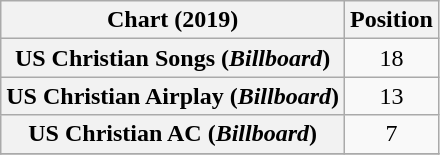<table class="wikitable plainrowheaders" style="text-align:center">
<tr>
<th scope="col">Chart (2019)</th>
<th scope="col">Position</th>
</tr>
<tr>
<th scope="row">US Christian Songs (<em>Billboard</em>)</th>
<td>18</td>
</tr>
<tr>
<th scope="row">US Christian Airplay (<em>Billboard</em>)</th>
<td>13</td>
</tr>
<tr>
<th scope="row">US Christian AC (<em>Billboard</em>)</th>
<td>7</td>
</tr>
<tr>
</tr>
</table>
